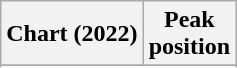<table class="wikitable plainrowheaders" style="text-align:center">
<tr>
<th scope="col">Chart (2022)</th>
<th scope="col">Peak<br>position</th>
</tr>
<tr>
</tr>
<tr>
</tr>
<tr>
</tr>
<tr>
</tr>
</table>
